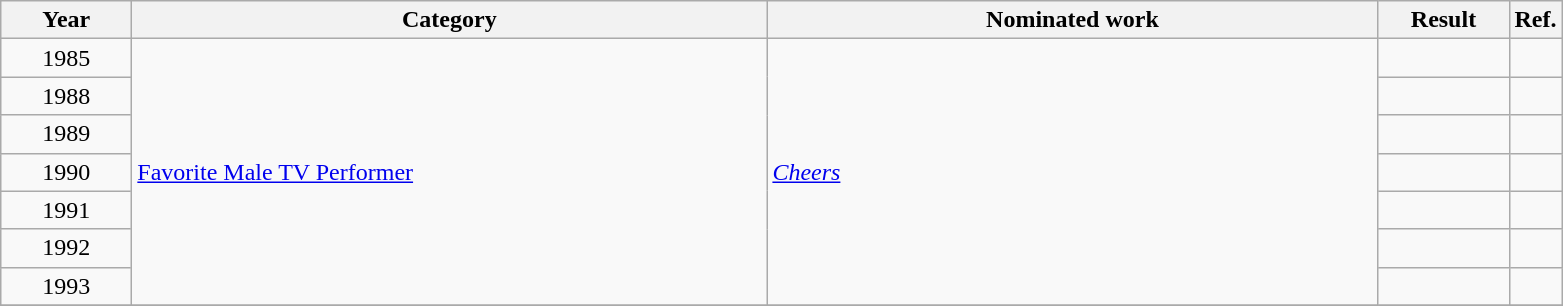<table class=wikitable>
<tr>
<th scope="col" style="width:5em;">Year</th>
<th scope="col" style="width:26em;">Category</th>
<th scope="col" style="width:25em;">Nominated work</th>
<th scope="col" style="width:5em;">Result</th>
<th>Ref.</th>
</tr>
<tr>
<td style="text-align:center;">1985</td>
<td rowspan=7><a href='#'>Favorite Male TV Performer</a></td>
<td rowspan=7><em><a href='#'>Cheers</a></em></td>
<td></td>
<td></td>
</tr>
<tr>
<td style="text-align:center;">1988</td>
<td></td>
<td></td>
</tr>
<tr>
<td style="text-align:center;">1989</td>
<td></td>
<td></td>
</tr>
<tr>
<td style="text-align:center;">1990</td>
<td></td>
<td></td>
</tr>
<tr>
<td style="text-align:center;">1991</td>
<td></td>
<td></td>
</tr>
<tr>
<td style="text-align:center;">1992</td>
<td></td>
<td></td>
</tr>
<tr>
<td style="text-align:center;">1993</td>
<td></td>
<td></td>
</tr>
<tr>
</tr>
</table>
